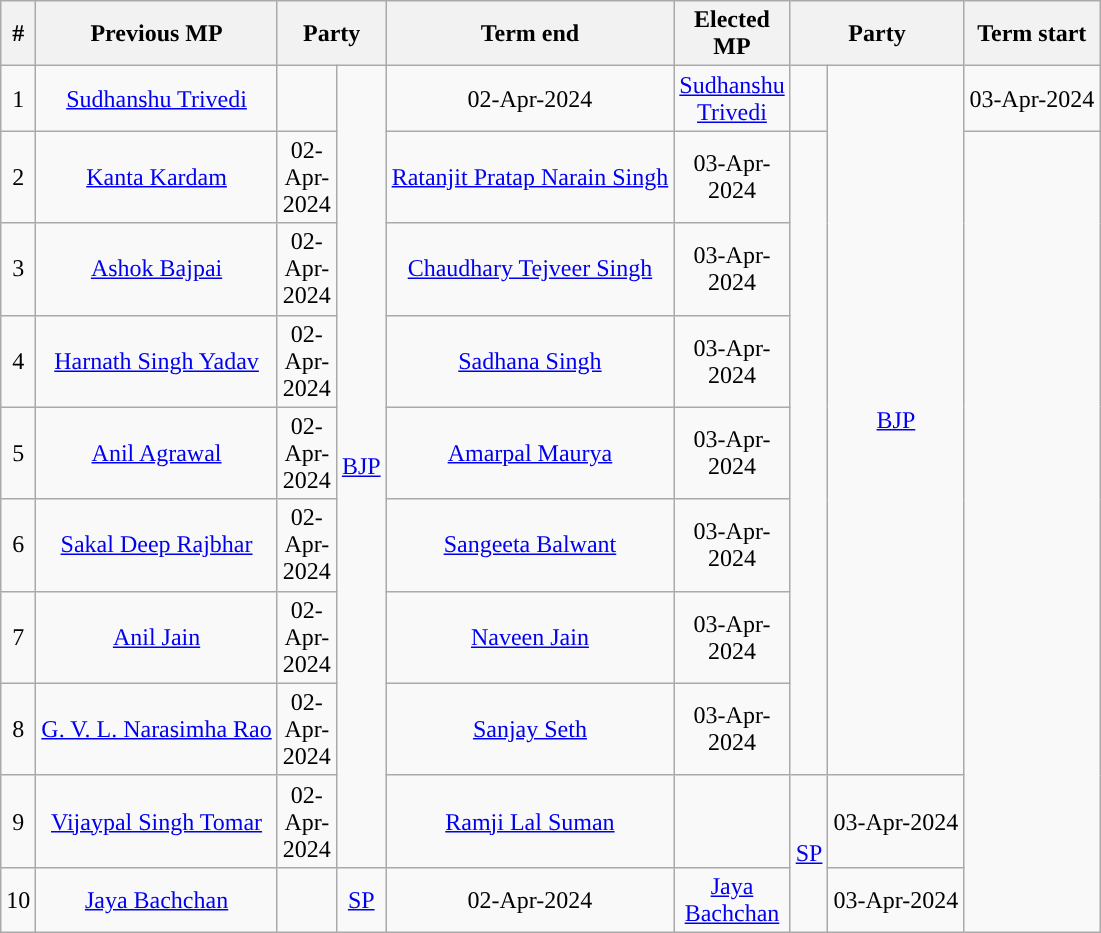<table class="wikitable" style="text-align:center;">
<tr>
<th>#</th>
<th>Previous MP</th>
<th colspan="2">Party</th>
<th>Term end</th>
<th>Elected MP</th>
<th colspan="2">Party</th>
<th>Term start</th>
</tr>
<tr>
<td>1</td>
<td><a href='#'>Sudhanshu Trivedi</a></td>
<td width="1px"></td>
<td rowspan=9><a href='#'>BJP</a></td>
<td>02-Apr-2024</td>
<td><a href='#'>Sudhanshu Trivedi</a></td>
<td width="1px"></td>
<td rowspan=8><a href='#'>BJP</a></td>
<td>03-Apr-2024</td>
</tr>
<tr>
<td>2</td>
<td><a href='#'>Kanta Kardam</a></td>
<td>02-Apr-2024</td>
<td><a href='#'>Ratanjit Pratap Narain Singh</a></td>
<td>03-Apr-2024</td>
</tr>
<tr>
<td>3</td>
<td><a href='#'>Ashok Bajpai</a></td>
<td>02-Apr-2024</td>
<td><a href='#'>Chaudhary Tejveer Singh</a></td>
<td>03-Apr-2024</td>
</tr>
<tr>
<td>4</td>
<td><a href='#'>Harnath Singh Yadav</a></td>
<td>02-Apr-2024</td>
<td><a href='#'>Sadhana Singh</a></td>
<td>03-Apr-2024</td>
</tr>
<tr>
<td>5</td>
<td><a href='#'>Anil Agrawal</a></td>
<td>02-Apr-2024</td>
<td><a href='#'>Amarpal Maurya</a></td>
<td>03-Apr-2024</td>
</tr>
<tr>
<td>6</td>
<td><a href='#'>Sakal Deep Rajbhar</a></td>
<td>02-Apr-2024</td>
<td><a href='#'>Sangeeta Balwant</a></td>
<td>03-Apr-2024</td>
</tr>
<tr>
<td>7</td>
<td><a href='#'>Anil Jain</a></td>
<td>02-Apr-2024</td>
<td><a href='#'>Naveen Jain</a></td>
<td>03-Apr-2024</td>
</tr>
<tr>
<td>8</td>
<td><a href='#'>G. V. L. Narasimha Rao</a></td>
<td>02-Apr-2024</td>
<td><a href='#'>Sanjay Seth</a></td>
<td>03-Apr-2024</td>
</tr>
<tr>
<td>9</td>
<td><a href='#'>Vijaypal Singh Tomar</a></td>
<td>02-Apr-2024</td>
<td><a href='#'>Ramji Lal Suman</a></td>
<td width="1px"></td>
<td rowspan=2><a href='#'>SP</a></td>
<td>03-Apr-2024</td>
</tr>
<tr>
<td>10</td>
<td><a href='#'>Jaya Bachchan</a></td>
<td width="1px"></td>
<td><a href='#'>SP</a></td>
<td>02-Apr-2024</td>
<td><a href='#'>Jaya Bachchan</a></td>
<td>03-Apr-2024</td>
</tr>
</table>
